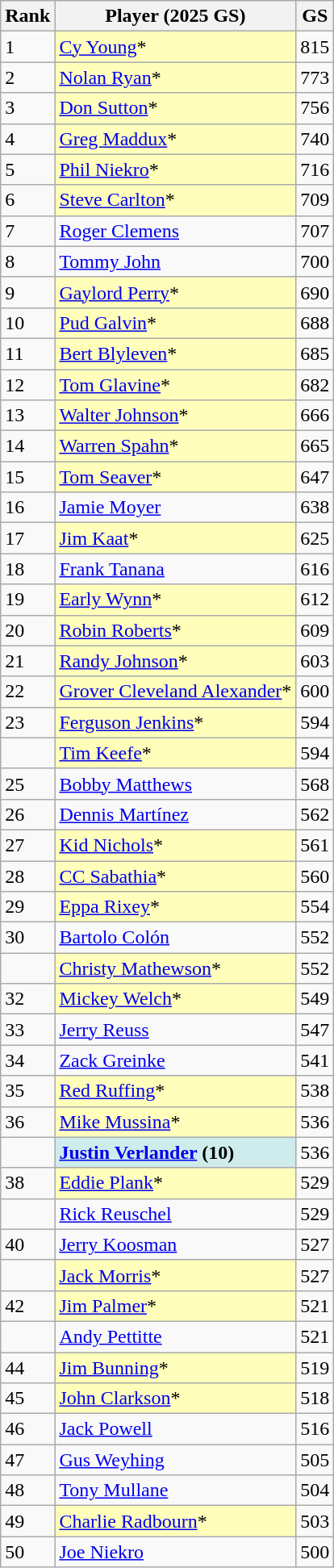<table class="wikitable" style="float:left;">
<tr style="white-space:nowrap;">
<th>Rank</th>
<th>Player (2025 GS)</th>
<th>GS</th>
</tr>
<tr>
<td>1</td>
<td style="background:#ffffbb;"><a href='#'>Cy Young</a>*</td>
<td>815</td>
</tr>
<tr>
<td>2</td>
<td style="background:#ffffbb;"><a href='#'>Nolan Ryan</a>*</td>
<td>773</td>
</tr>
<tr>
<td>3</td>
<td style="background:#ffffbb;"><a href='#'>Don Sutton</a>*</td>
<td>756</td>
</tr>
<tr>
<td>4</td>
<td style="background:#ffffbb;"><a href='#'>Greg Maddux</a>*</td>
<td>740</td>
</tr>
<tr>
<td>5</td>
<td style="background:#ffffbb;"><a href='#'>Phil Niekro</a>*</td>
<td>716</td>
</tr>
<tr>
<td>6</td>
<td style="background:#ffffbb;"><a href='#'>Steve Carlton</a>*</td>
<td>709</td>
</tr>
<tr>
<td>7</td>
<td><a href='#'>Roger Clemens</a></td>
<td>707</td>
</tr>
<tr>
<td>8</td>
<td><a href='#'>Tommy John</a></td>
<td>700</td>
</tr>
<tr>
<td>9</td>
<td style="background:#ffffbb;"><a href='#'>Gaylord Perry</a>*</td>
<td>690</td>
</tr>
<tr>
<td>10</td>
<td style="background:#ffffbb;"><a href='#'>Pud Galvin</a>*</td>
<td>688</td>
</tr>
<tr>
<td>11</td>
<td style="background:#ffffbb;"><a href='#'>Bert Blyleven</a>*</td>
<td>685</td>
</tr>
<tr>
<td>12</td>
<td style="background:#ffffbb;"><a href='#'>Tom Glavine</a>*</td>
<td>682</td>
</tr>
<tr>
<td>13</td>
<td style="background:#ffffbb;"><a href='#'>Walter Johnson</a>*</td>
<td>666</td>
</tr>
<tr>
<td>14</td>
<td style="background:#ffffbb;"><a href='#'>Warren Spahn</a>*</td>
<td>665</td>
</tr>
<tr>
<td>15</td>
<td style="background:#ffffbb;"><a href='#'>Tom Seaver</a>*</td>
<td>647</td>
</tr>
<tr>
<td>16</td>
<td><a href='#'>Jamie Moyer</a></td>
<td>638</td>
</tr>
<tr>
<td>17</td>
<td style="background:#ffffbb;"><a href='#'>Jim Kaat</a>*</td>
<td>625</td>
</tr>
<tr>
<td>18</td>
<td><a href='#'>Frank Tanana</a></td>
<td>616</td>
</tr>
<tr>
<td>19</td>
<td style="background:#ffffbb;"><a href='#'>Early Wynn</a>*</td>
<td>612</td>
</tr>
<tr>
<td>20</td>
<td style="background:#ffffbb;"><a href='#'>Robin Roberts</a>*</td>
<td>609</td>
</tr>
<tr>
<td>21</td>
<td style="background:#ffffbb;"><a href='#'>Randy Johnson</a>*</td>
<td>603</td>
</tr>
<tr>
<td>22</td>
<td style="background:#ffffbb;"><a href='#'>Grover Cleveland Alexander</a>*</td>
<td>600</td>
</tr>
<tr>
<td>23</td>
<td style="background:#ffffbb;"><a href='#'>Ferguson Jenkins</a>*</td>
<td>594</td>
</tr>
<tr>
<td></td>
<td style="background:#ffffbb;"><a href='#'>Tim Keefe</a>*</td>
<td>594</td>
</tr>
<tr>
<td>25</td>
<td><a href='#'>Bobby Matthews</a></td>
<td>568</td>
</tr>
<tr>
<td>26</td>
<td><a href='#'>Dennis Martínez</a></td>
<td>562</td>
</tr>
<tr>
<td>27</td>
<td style="background:#ffffbb;"><a href='#'>Kid Nichols</a>*</td>
<td>561</td>
</tr>
<tr>
<td>28</td>
<td style="background:#ffffbb;"><a href='#'>CC Sabathia</a>*</td>
<td>560</td>
</tr>
<tr>
<td>29</td>
<td style="background:#ffffbb;"><a href='#'>Eppa Rixey</a>*</td>
<td>554</td>
</tr>
<tr>
<td>30</td>
<td><a href='#'>Bartolo Colón</a></td>
<td>552</td>
</tr>
<tr>
<td></td>
<td style="background:#ffffbb;"><a href='#'>Christy Mathewson</a>*</td>
<td>552</td>
</tr>
<tr>
<td>32</td>
<td style="background:#ffffbb;"><a href='#'>Mickey Welch</a>*</td>
<td>549</td>
</tr>
<tr>
<td>33</td>
<td><a href='#'>Jerry Reuss</a></td>
<td>547</td>
</tr>
<tr>
<td>34</td>
<td><a href='#'>Zack Greinke</a></td>
<td>541</td>
</tr>
<tr>
<td>35</td>
<td style="background:#ffffbb;"><a href='#'>Red Ruffing</a>*</td>
<td>538</td>
</tr>
<tr>
<td>36</td>
<td style="background:#ffffbb;"><a href='#'>Mike Mussina</a>*</td>
<td>536</td>
</tr>
<tr>
<td></td>
<td style="background:#cfecec;"><strong><a href='#'>Justin Verlander</a> (10)</strong></td>
<td>536</td>
</tr>
<tr>
<td>38</td>
<td style="background:#ffffbb;"><a href='#'>Eddie Plank</a>*</td>
<td>529</td>
</tr>
<tr>
<td></td>
<td><a href='#'>Rick Reuschel</a></td>
<td>529</td>
</tr>
<tr>
<td>40</td>
<td><a href='#'>Jerry Koosman</a></td>
<td>527</td>
</tr>
<tr>
<td></td>
<td style="background:#ffffbb;"><a href='#'>Jack Morris</a>*</td>
<td>527</td>
</tr>
<tr>
<td>42</td>
<td style="background:#ffffbb;"><a href='#'>Jim Palmer</a>*</td>
<td>521</td>
</tr>
<tr>
<td></td>
<td><a href='#'>Andy Pettitte</a></td>
<td>521</td>
</tr>
<tr>
<td>44</td>
<td style="background:#ffffbb;"><a href='#'>Jim Bunning</a>*</td>
<td>519</td>
</tr>
<tr>
<td>45</td>
<td style="background:#ffffbb;"><a href='#'>John Clarkson</a>*</td>
<td>518</td>
</tr>
<tr>
<td>46</td>
<td><a href='#'>Jack Powell</a></td>
<td>516</td>
</tr>
<tr>
<td>47</td>
<td><a href='#'>Gus Weyhing</a></td>
<td>505</td>
</tr>
<tr>
<td>48</td>
<td><a href='#'>Tony Mullane</a></td>
<td>504</td>
</tr>
<tr>
<td>49</td>
<td style="background:#ffffbb;"><a href='#'>Charlie Radbourn</a>*</td>
<td>503</td>
</tr>
<tr>
<td>50</td>
<td><a href='#'>Joe Niekro</a></td>
<td>500</td>
</tr>
</table>
